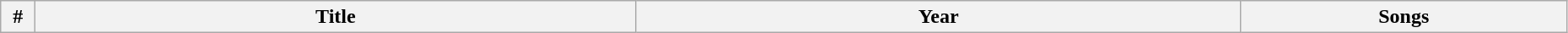<table class="wikitable plainrowheaders" style="width:98%;">
<tr>
<th width="20">#</th>
<th>Title</th>
<th>Year</th>
<th width="250">Songs<br>









</th>
</tr>
</table>
